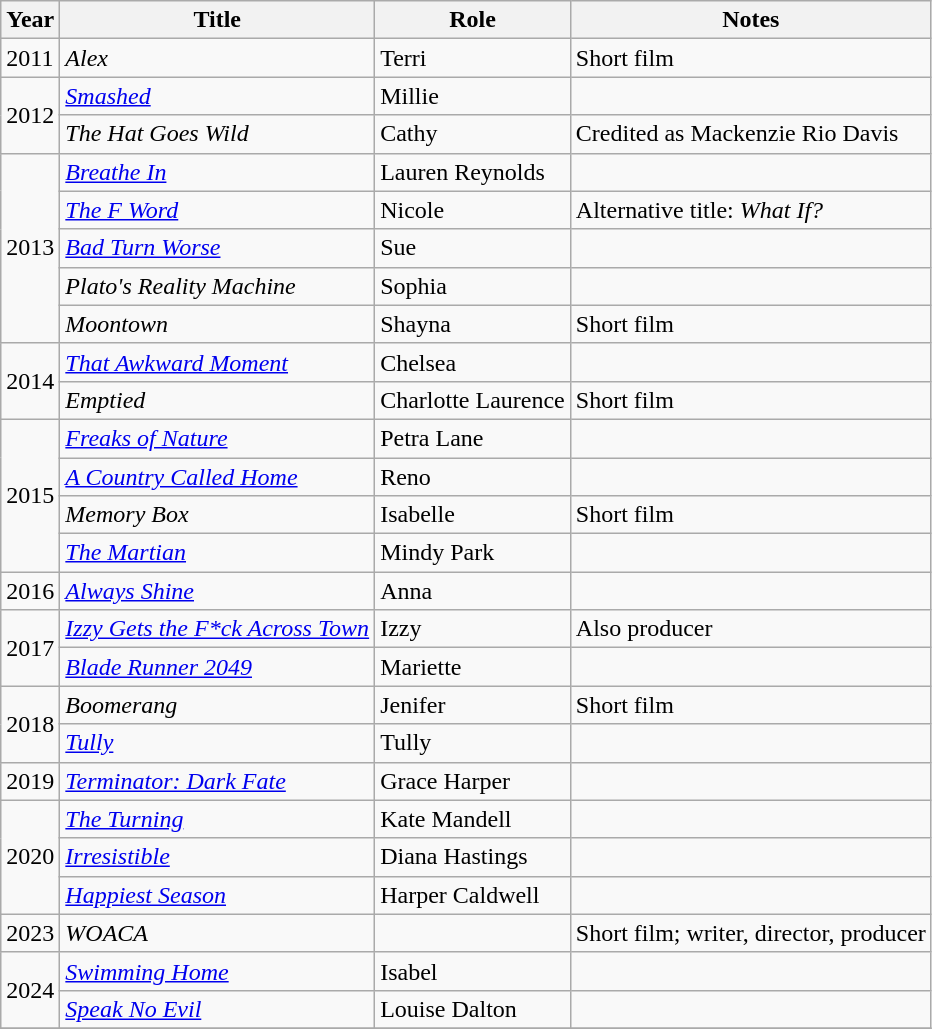<table class="wikitable sortable">
<tr>
<th>Year</th>
<th>Title</th>
<th>Role</th>
<th class="unsortable">Notes</th>
</tr>
<tr>
<td>2011</td>
<td><em>Alex</em></td>
<td>Terri</td>
<td>Short film</td>
</tr>
<tr>
<td rowspan="2">2012</td>
<td><em><a href='#'>Smashed</a></em></td>
<td>Millie</td>
<td></td>
</tr>
<tr>
<td data-sort-value="Hat Goes Wild, The"><em>The Hat Goes Wild</em></td>
<td>Cathy</td>
<td>Credited as Mackenzie Rio Davis</td>
</tr>
<tr>
<td rowspan="5">2013</td>
<td><em><a href='#'>Breathe In</a></em></td>
<td>Lauren Reynolds</td>
<td></td>
</tr>
<tr>
<td data-sort-value="F Word, The"><em><a href='#'>The F Word</a></em></td>
<td>Nicole</td>
<td>Alternative title: <em>What If?</em><br></td>
</tr>
<tr>
<td><em><a href='#'>Bad Turn Worse</a></em></td>
<td>Sue</td>
<td></td>
</tr>
<tr>
<td><em>Plato's Reality Machine</em></td>
<td>Sophia</td>
<td></td>
</tr>
<tr>
<td><em>Moontown</em></td>
<td>Shayna</td>
<td>Short film</td>
</tr>
<tr>
<td rowspan="2">2014</td>
<td><em><a href='#'>That Awkward Moment</a></em></td>
<td>Chelsea</td>
<td></td>
</tr>
<tr>
<td><em>Emptied</em></td>
<td>Charlotte Laurence</td>
<td>Short film</td>
</tr>
<tr>
<td rowspan="4">2015</td>
<td><em><a href='#'>Freaks of Nature</a></em></td>
<td>Petra Lane</td>
<td></td>
</tr>
<tr>
<td data-sort-value="Country Called Home, A"><em><a href='#'>A Country Called Home</a></em></td>
<td>Reno</td>
<td></td>
</tr>
<tr>
<td><em>Memory Box</em></td>
<td>Isabelle</td>
<td>Short film</td>
</tr>
<tr>
<td data-sort-value="Martian, The"><em><a href='#'>The Martian</a></em></td>
<td>Mindy Park</td>
<td></td>
</tr>
<tr>
<td>2016</td>
<td><em><a href='#'>Always Shine</a></em></td>
<td>Anna</td>
<td></td>
</tr>
<tr>
<td rowspan="2">2017</td>
<td><em><a href='#'>Izzy Gets the F*ck Across Town</a></em></td>
<td>Izzy</td>
<td>Also producer</td>
</tr>
<tr>
<td><em><a href='#'>Blade Runner 2049</a></em></td>
<td>Mariette</td>
<td></td>
</tr>
<tr>
<td rowspan="2">2018</td>
<td><em>Boomerang</em></td>
<td>Jenifer</td>
<td>Short film</td>
</tr>
<tr>
<td><em><a href='#'>Tully</a></em></td>
<td>Tully</td>
<td></td>
</tr>
<tr>
<td>2019</td>
<td><em><a href='#'>Terminator: Dark Fate</a></em></td>
<td>Grace Harper</td>
<td></td>
</tr>
<tr>
<td rowspan="3">2020</td>
<td data-sort-value="Turning, The"><em><a href='#'>The Turning</a></em></td>
<td>Kate Mandell</td>
<td></td>
</tr>
<tr>
<td><em><a href='#'>Irresistible</a></em></td>
<td>Diana Hastings</td>
<td></td>
</tr>
<tr>
<td><em><a href='#'>Happiest Season</a></em></td>
<td>Harper Caldwell</td>
<td></td>
</tr>
<tr>
<td>2023</td>
<td><em>WOACA</em></td>
<td></td>
<td>Short film; writer, director, producer</td>
</tr>
<tr>
<td rowspan="2">2024</td>
<td><em><a href='#'>Swimming Home</a></em></td>
<td>Isabel</td>
<td></td>
</tr>
<tr>
<td><em><a href='#'>Speak No Evil</a></em></td>
<td>Louise Dalton</td>
<td></td>
</tr>
<tr>
</tr>
</table>
